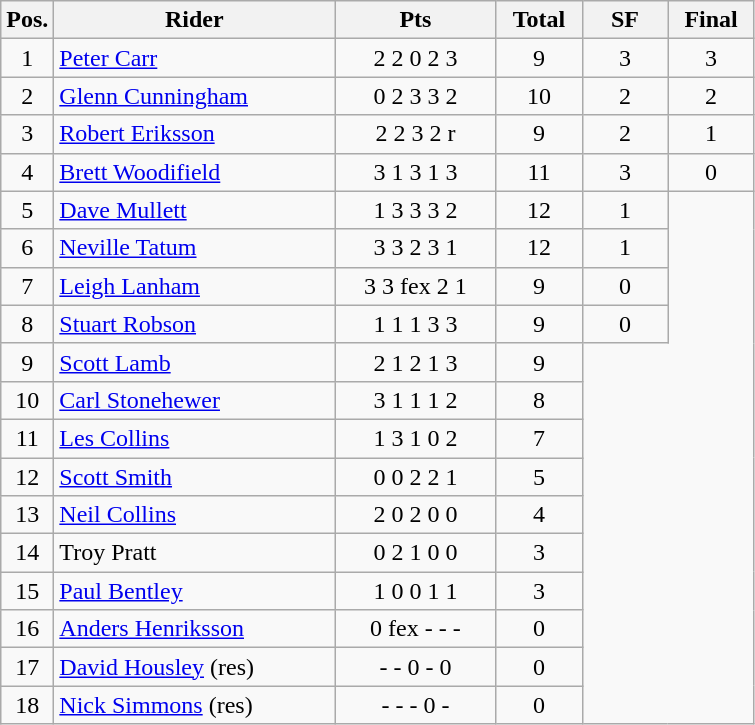<table class=wikitable>
<tr>
<th width=25px>Pos.</th>
<th width=180px>Rider</th>
<th width=100px>Pts</th>
<th width=50px>Total</th>
<th width=50px>SF</th>
<th width=50px>Final</th>
</tr>
<tr align=center >
<td>1</td>
<td align=left> <a href='#'>Peter Carr</a></td>
<td>2	2	0	2	3</td>
<td>9</td>
<td>3</td>
<td>3</td>
</tr>
<tr align=center>
<td>2</td>
<td align=left> <a href='#'>Glenn Cunningham</a></td>
<td>0	2	3	3	2</td>
<td>10</td>
<td>2</td>
<td>2</td>
</tr>
<tr align=center>
<td>3</td>
<td align=left> <a href='#'>Robert Eriksson</a></td>
<td>2	2	3	2 r</td>
<td>9</td>
<td>2</td>
<td>1</td>
</tr>
<tr align=center>
<td>4</td>
<td align=left> <a href='#'>Brett Woodifield</a></td>
<td>3	1	3	1	3</td>
<td>11</td>
<td>3</td>
<td>0</td>
</tr>
<tr align=center>
<td>5</td>
<td align=left> <a href='#'>Dave Mullett</a></td>
<td>1	3	3	3	2</td>
<td>12</td>
<td>1</td>
</tr>
<tr align=center>
<td>6</td>
<td align=left> <a href='#'>Neville Tatum</a></td>
<td>3	3	2	3	1</td>
<td>12</td>
<td>1</td>
</tr>
<tr align=center>
<td>7</td>
<td align=left> <a href='#'>Leigh Lanham</a></td>
<td>3	3	fex	2	1</td>
<td>9</td>
<td>0</td>
</tr>
<tr align=center>
<td>8</td>
<td align=left> <a href='#'>Stuart Robson</a></td>
<td>1	1	1	3	3</td>
<td>9</td>
<td>0</td>
</tr>
<tr align=center>
<td>9</td>
<td align=left> <a href='#'>Scott Lamb</a></td>
<td>2	1	2	1	3</td>
<td>9</td>
</tr>
<tr align=center>
<td>10</td>
<td align=left> <a href='#'>Carl Stonehewer</a></td>
<td>3	1	1	1	2</td>
<td>8</td>
</tr>
<tr align=center>
<td>11</td>
<td align=left> <a href='#'>Les Collins</a></td>
<td>1	3	1	0	2</td>
<td>7</td>
</tr>
<tr align=center>
<td>12</td>
<td align=left> <a href='#'>Scott Smith</a></td>
<td>0	0	2	2	1</td>
<td>5</td>
</tr>
<tr align=center>
<td>13</td>
<td align=left> <a href='#'>Neil Collins</a></td>
<td>2	0	2	0	0</td>
<td>4</td>
</tr>
<tr align=center>
<td>14</td>
<td align=left> Troy Pratt</td>
<td>0	2	1	0	0</td>
<td>3</td>
</tr>
<tr align=center>
<td>15</td>
<td align=left> <a href='#'>Paul Bentley</a></td>
<td>1	0	0	1	1</td>
<td>3</td>
</tr>
<tr align=center>
<td>16</td>
<td align=left> <a href='#'>Anders Henriksson</a></td>
<td>0	fex - - -</td>
<td>0</td>
</tr>
<tr align=center>
<td>17</td>
<td align=left> <a href='#'>David Housley</a> (res)</td>
<td>-	-	0	-	0</td>
<td>0</td>
</tr>
<tr align=center>
<td>18</td>
<td align=left> <a href='#'>Nick Simmons</a> (res)</td>
<td>-	-	-	0	-</td>
<td>0</td>
</tr>
</table>
